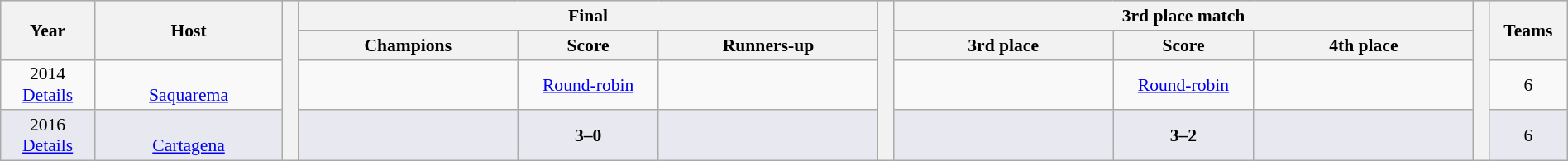<table class="wikitable" style="font-size:90%; width: 100%; text-align: center;">
<tr bgcolor=#c1d8ff>
<th rowspan=2 width=6%>Year</th>
<th rowspan=2 width=12%>Host</th>
<th width=1% rowspan=5 bgcolor=ffffff></th>
<th colspan=3>Final</th>
<th width=1% rowspan=5 bgcolor=ffffff></th>
<th colspan=3>3rd place match</th>
<th width=1% rowspan=5 bgcolor=#ffffff></th>
<th rowspan=2 width=5%>Teams</th>
</tr>
<tr bgcolor=#efefef>
<th width=14%>Champions</th>
<th width=9%>Score</th>
<th width=14%>Runners-up</th>
<th width=14%>3rd place</th>
<th width=9%>Score</th>
<th width=14%>4th place</th>
</tr>
<tr>
<td>2014<br><a href='#'>Details</a></td>
<td><br><a href='#'>Saquarema</a></td>
<td><strong></strong></td>
<td><a href='#'>Round-robin</a></td>
<td></td>
<td></td>
<td><a href='#'>Round-robin</a></td>
<td></td>
<td>6</td>
</tr>
<tr bgcolor=#E8E8F0>
<td>2016<br><a href='#'>Details</a></td>
<td><br><a href='#'>Cartagena</a></td>
<td><strong></strong></td>
<td><strong>3–0</strong></td>
<td></td>
<td></td>
<td><strong>3–2</strong></td>
<td></td>
<td>6</td>
</tr>
</table>
